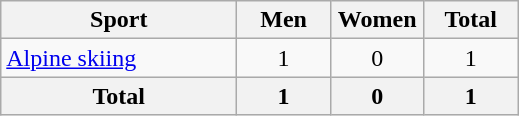<table class="wikitable sortable" style=text-align:center>
<tr>
<th width=150>Sport</th>
<th width=55>Men</th>
<th width=55>Women</th>
<th width=55>Total</th>
</tr>
<tr>
<td align=left><a href='#'>Alpine skiing</a></td>
<td>1</td>
<td>0</td>
<td>1</td>
</tr>
<tr>
<th>Total</th>
<th>1</th>
<th>0</th>
<th>1</th>
</tr>
</table>
